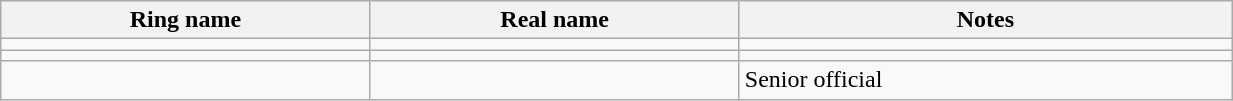<table class="wikitable sortable" style="width:65%;">
<tr>
<th width=15%>Ring name</th>
<th width=15%>Real name</th>
<th width=20%>Notes</th>
</tr>
<tr>
<td></td>
<td></td>
<td></td>
</tr>
<tr>
<td></td>
<td></td>
<td></td>
</tr>
<tr>
<td></td>
<td></td>
<td>Senior official</td>
</tr>
</table>
